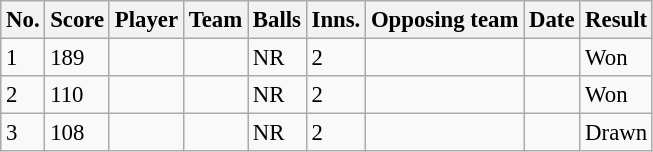<table class="wikitable sortable" style="font-size:95%">
<tr>
<th>No.</th>
<th>Score</th>
<th>Player</th>
<th>Team</th>
<th>Balls</th>
<th>Inns.</th>
<th>Opposing team</th>
<th>Date</th>
<th>Result</th>
</tr>
<tr>
<td>1</td>
<td> 189</td>
<td></td>
<td></td>
<td>NR</td>
<td>2</td>
<td></td>
<td></td>
<td>Won</td>
</tr>
<tr>
<td>2</td>
<td> 110</td>
<td></td>
<td></td>
<td>NR</td>
<td>2</td>
<td></td>
<td></td>
<td>Won</td>
</tr>
<tr>
<td>3</td>
<td> 108</td>
<td></td>
<td></td>
<td>NR</td>
<td>2</td>
<td></td>
<td></td>
<td>Drawn</td>
</tr>
</table>
